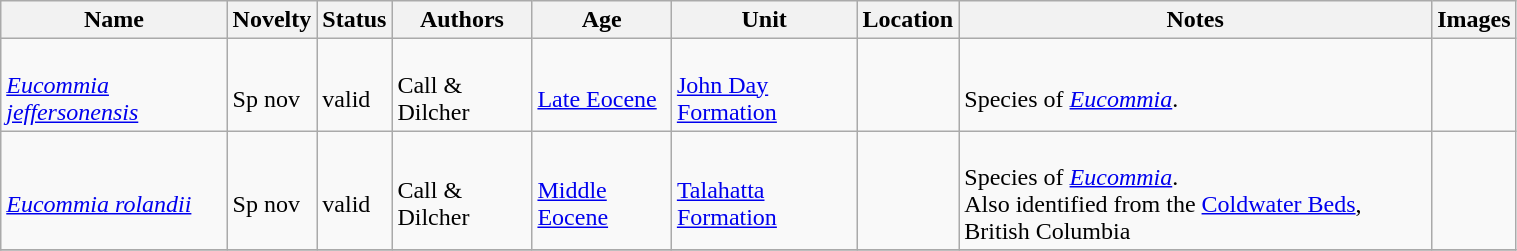<table class="wikitable sortable" align="center" width="80%">
<tr>
<th>Name</th>
<th>Novelty</th>
<th>Status</th>
<th>Authors</th>
<th>Age</th>
<th>Unit</th>
<th>Location</th>
<th>Notes</th>
<th>Images</th>
</tr>
<tr>
<td><br><em><a href='#'>Eucommia jeffersonensis</a></em></td>
<td><br>Sp nov</td>
<td><br>valid</td>
<td><br>Call & Dilcher</td>
<td><br><a href='#'>Late Eocene</a></td>
<td><br><a href='#'>John Day Formation</a></td>
<td><br></td>
<td><br>Species of <em><a href='#'>Eucommia</a></em>.</td>
<td></td>
</tr>
<tr>
<td><br><em><a href='#'>Eucommia rolandii</a></em></td>
<td><br>Sp nov</td>
<td><br>valid</td>
<td><br>Call & Dilcher</td>
<td><br><a href='#'>Middle Eocene</a></td>
<td><br><a href='#'>Talahatta Formation</a></td>
<td><br><br>
</td>
<td><br>Species of <em><a href='#'>Eucommia</a></em>.<br> Also identified from the <a href='#'>Coldwater Beds</a>, British Columbia</td>
<td></td>
</tr>
<tr>
</tr>
</table>
